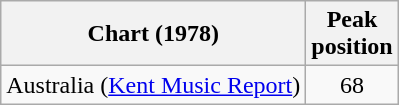<table class="wikitable">
<tr>
<th>Chart (1978)</th>
<th>Peak<br>position</th>
</tr>
<tr>
<td>Australia (<a href='#'>Kent Music Report</a>)</td>
<td style="text-align:center;">68</td>
</tr>
</table>
